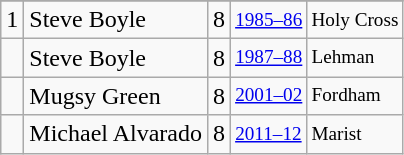<table class="wikitable">
<tr>
</tr>
<tr>
<td>1</td>
<td>Steve Boyle</td>
<td>8</td>
<td style="font-size:80%;"><a href='#'>1985–86</a></td>
<td style="font-size:80%;">Holy Cross</td>
</tr>
<tr>
<td></td>
<td>Steve Boyle</td>
<td>8</td>
<td style="font-size:80%;"><a href='#'>1987–88</a></td>
<td style="font-size:80%;">Lehman</td>
</tr>
<tr>
<td></td>
<td>Mugsy Green</td>
<td>8</td>
<td style="font-size:80%;"><a href='#'>2001–02</a></td>
<td style="font-size:80%;">Fordham</td>
</tr>
<tr>
<td></td>
<td>Michael Alvarado</td>
<td>8</td>
<td style="font-size:80%;"><a href='#'>2011–12</a></td>
<td style="font-size:80%;">Marist</td>
</tr>
</table>
